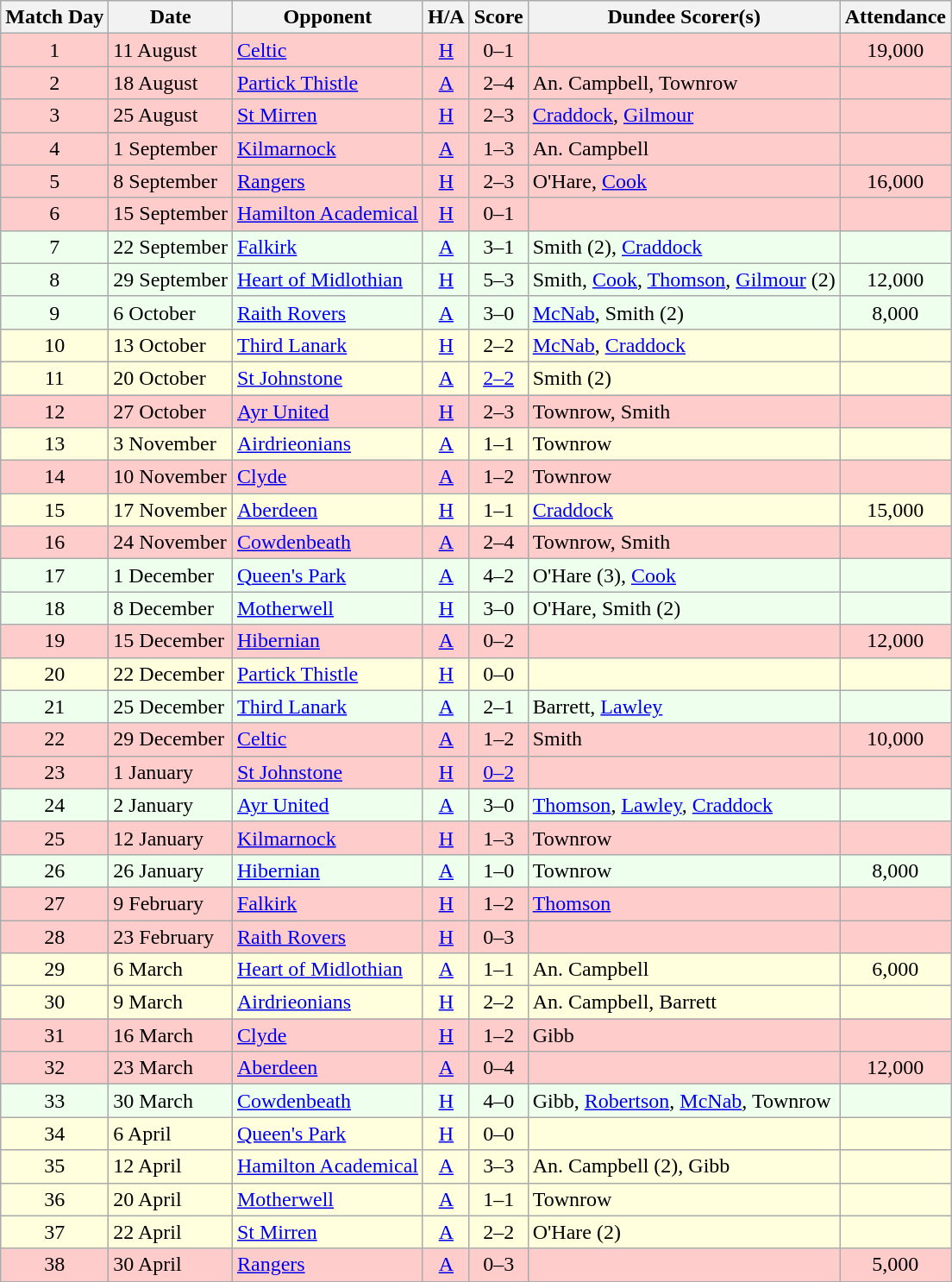<table class="wikitable" style="text-align:center">
<tr>
<th>Match Day</th>
<th>Date</th>
<th>Opponent</th>
<th>H/A</th>
<th>Score</th>
<th>Dundee Scorer(s)</th>
<th>Attendance</th>
</tr>
<tr bgcolor="#FFCCCC">
<td>1</td>
<td align="left">11 August</td>
<td align="left"><a href='#'>Celtic</a></td>
<td><a href='#'>H</a></td>
<td>0–1</td>
<td align="left"></td>
<td>19,000</td>
</tr>
<tr bgcolor="#FFCCCC">
<td>2</td>
<td align="left">18 August</td>
<td align="left"><a href='#'>Partick Thistle</a></td>
<td><a href='#'>A</a></td>
<td>2–4</td>
<td align="left">An. Campbell, Townrow</td>
<td></td>
</tr>
<tr bgcolor="#FFCCCC">
<td>3</td>
<td align="left">25 August</td>
<td align="left"><a href='#'>St Mirren</a></td>
<td><a href='#'>H</a></td>
<td>2–3</td>
<td align="left"><a href='#'>Craddock</a>, <a href='#'>Gilmour</a></td>
<td></td>
</tr>
<tr bgcolor="#FFCCCC">
<td>4</td>
<td align="left">1 September</td>
<td align="left"><a href='#'>Kilmarnock</a></td>
<td><a href='#'>A</a></td>
<td>1–3</td>
<td align="left">An. Campbell</td>
<td></td>
</tr>
<tr bgcolor="#FFCCCC">
<td>5</td>
<td align="left">8 September</td>
<td align="left"><a href='#'>Rangers</a></td>
<td><a href='#'>H</a></td>
<td>2–3</td>
<td align="left">O'Hare, <a href='#'>Cook</a></td>
<td>16,000</td>
</tr>
<tr bgcolor="#FFCCCC">
<td>6</td>
<td align="left">15 September</td>
<td align="left"><a href='#'>Hamilton Academical</a></td>
<td><a href='#'>H</a></td>
<td>0–1</td>
<td align="left"></td>
<td></td>
</tr>
<tr bgcolor="#EEFFEE">
<td>7</td>
<td align="left">22 September</td>
<td align="left"><a href='#'>Falkirk</a></td>
<td><a href='#'>A</a></td>
<td>3–1</td>
<td align="left">Smith (2), <a href='#'>Craddock</a></td>
<td></td>
</tr>
<tr bgcolor="#EEFFEE">
<td>8</td>
<td align="left">29 September</td>
<td align="left"><a href='#'>Heart of Midlothian</a></td>
<td><a href='#'>H</a></td>
<td>5–3</td>
<td align="left">Smith, <a href='#'>Cook</a>, <a href='#'>Thomson</a>, <a href='#'>Gilmour</a> (2)</td>
<td>12,000</td>
</tr>
<tr bgcolor="#EEFFEE">
<td>9</td>
<td align="left">6 October</td>
<td align="left"><a href='#'>Raith Rovers</a></td>
<td><a href='#'>A</a></td>
<td>3–0</td>
<td align="left"><a href='#'>McNab</a>, Smith (2)</td>
<td>8,000</td>
</tr>
<tr bgcolor="#FFFFDD">
<td>10</td>
<td align="left">13 October</td>
<td align="left"><a href='#'>Third Lanark</a></td>
<td><a href='#'>H</a></td>
<td>2–2</td>
<td align="left"><a href='#'>McNab</a>, <a href='#'>Craddock</a></td>
<td></td>
</tr>
<tr bgcolor="#FFFFDD">
<td>11</td>
<td align="left">20 October</td>
<td align="left"><a href='#'>St Johnstone</a></td>
<td><a href='#'>A</a></td>
<td><a href='#'>2–2</a></td>
<td align="left">Smith (2)</td>
<td></td>
</tr>
<tr bgcolor="#FFCCCC">
<td>12</td>
<td align="left">27 October</td>
<td align="left"><a href='#'>Ayr United</a></td>
<td><a href='#'>H</a></td>
<td>2–3</td>
<td align="left">Townrow, Smith</td>
<td></td>
</tr>
<tr bgcolor="#FFFFDD">
<td>13</td>
<td align="left">3 November</td>
<td align="left"><a href='#'>Airdrieonians</a></td>
<td><a href='#'>A</a></td>
<td>1–1</td>
<td align="left">Townrow</td>
<td></td>
</tr>
<tr bgcolor="#FFCCCC">
<td>14</td>
<td align="left">10 November</td>
<td align="left"><a href='#'>Clyde</a></td>
<td><a href='#'>A</a></td>
<td>1–2</td>
<td align="left">Townrow</td>
<td></td>
</tr>
<tr bgcolor="#FFFFDD">
<td>15</td>
<td align="left">17 November</td>
<td align="left"><a href='#'>Aberdeen</a></td>
<td><a href='#'>H</a></td>
<td>1–1</td>
<td align="left"><a href='#'>Craddock</a></td>
<td>15,000</td>
</tr>
<tr bgcolor="#FFCCCC">
<td>16</td>
<td align="left">24 November</td>
<td align="left"><a href='#'>Cowdenbeath</a></td>
<td><a href='#'>A</a></td>
<td>2–4</td>
<td align="left">Townrow, Smith</td>
<td></td>
</tr>
<tr bgcolor="#EEFFEE">
<td>17</td>
<td align="left">1 December</td>
<td align="left"><a href='#'>Queen's Park</a></td>
<td><a href='#'>A</a></td>
<td>4–2</td>
<td align="left">O'Hare (3), <a href='#'>Cook</a></td>
<td></td>
</tr>
<tr bgcolor="#EEFFEE">
<td>18</td>
<td align="left">8 December</td>
<td align="left"><a href='#'>Motherwell</a></td>
<td><a href='#'>H</a></td>
<td>3–0</td>
<td align="left">O'Hare, Smith (2)</td>
<td></td>
</tr>
<tr bgcolor="#FFCCCC">
<td>19</td>
<td align="left">15 December</td>
<td align="left"><a href='#'>Hibernian</a></td>
<td><a href='#'>A</a></td>
<td>0–2</td>
<td align="left"></td>
<td>12,000</td>
</tr>
<tr bgcolor="#FFFFDD">
<td>20</td>
<td align="left">22 December</td>
<td align="left"><a href='#'>Partick Thistle</a></td>
<td><a href='#'>H</a></td>
<td>0–0</td>
<td align="left"></td>
<td></td>
</tr>
<tr bgcolor="#EEFFEE">
<td>21</td>
<td align="left">25 December</td>
<td align="left"><a href='#'>Third Lanark</a></td>
<td><a href='#'>A</a></td>
<td>2–1</td>
<td align="left">Barrett, <a href='#'>Lawley</a></td>
<td></td>
</tr>
<tr bgcolor="#FFCCCC">
<td>22</td>
<td align="left">29 December</td>
<td align="left"><a href='#'>Celtic</a></td>
<td><a href='#'>A</a></td>
<td>1–2</td>
<td align="left">Smith</td>
<td>10,000</td>
</tr>
<tr bgcolor="#FFCCCC">
<td>23</td>
<td align="left">1 January</td>
<td align="left"><a href='#'>St Johnstone</a></td>
<td><a href='#'>H</a></td>
<td><a href='#'>0–2</a></td>
<td align="left"></td>
<td></td>
</tr>
<tr bgcolor="#EEFFEE">
<td>24</td>
<td align="left">2 January</td>
<td align="left"><a href='#'>Ayr United</a></td>
<td><a href='#'>A</a></td>
<td>3–0</td>
<td align="left"><a href='#'>Thomson</a>, <a href='#'>Lawley</a>, <a href='#'>Craddock</a></td>
<td></td>
</tr>
<tr bgcolor="#FFCCCC">
<td>25</td>
<td align="left">12 January</td>
<td align="left"><a href='#'>Kilmarnock</a></td>
<td><a href='#'>H</a></td>
<td>1–3</td>
<td align="left">Townrow</td>
<td></td>
</tr>
<tr bgcolor="#EEFFEE">
<td>26</td>
<td align="left">26 January</td>
<td align="left"><a href='#'>Hibernian</a></td>
<td><a href='#'>A</a></td>
<td>1–0</td>
<td align="left">Townrow</td>
<td>8,000</td>
</tr>
<tr bgcolor="#FFCCCC">
<td>27</td>
<td align="left">9 February</td>
<td align="left"><a href='#'>Falkirk</a></td>
<td><a href='#'>H</a></td>
<td>1–2</td>
<td align="left"><a href='#'>Thomson</a></td>
<td></td>
</tr>
<tr bgcolor="#FFCCCC">
<td>28</td>
<td align="left">23 February</td>
<td align="left"><a href='#'>Raith Rovers</a></td>
<td><a href='#'>H</a></td>
<td>0–3</td>
<td align="left"></td>
<td></td>
</tr>
<tr bgcolor="#FFFFDD">
<td>29</td>
<td align="left">6 March</td>
<td align="left"><a href='#'>Heart of Midlothian</a></td>
<td><a href='#'>A</a></td>
<td>1–1</td>
<td align="left">An. Campbell</td>
<td>6,000</td>
</tr>
<tr bgcolor="#FFFFDD">
<td>30</td>
<td align="left">9 March</td>
<td align="left"><a href='#'>Airdrieonians</a></td>
<td><a href='#'>H</a></td>
<td>2–2</td>
<td align="left">An. Campbell, Barrett</td>
<td></td>
</tr>
<tr bgcolor="#FFCCCC">
<td>31</td>
<td align="left">16 March</td>
<td align="left"><a href='#'>Clyde</a></td>
<td><a href='#'>H</a></td>
<td>1–2</td>
<td align="left">Gibb</td>
<td></td>
</tr>
<tr bgcolor="#FFCCCC">
<td>32</td>
<td align="left">23 March</td>
<td align="left"><a href='#'>Aberdeen</a></td>
<td><a href='#'>A</a></td>
<td>0–4</td>
<td align="left"></td>
<td>12,000</td>
</tr>
<tr bgcolor="#EEFFEE">
<td>33</td>
<td align="left">30 March</td>
<td align="left"><a href='#'>Cowdenbeath</a></td>
<td><a href='#'>H</a></td>
<td>4–0</td>
<td align="left">Gibb, <a href='#'>Robertson</a>, <a href='#'>McNab</a>, Townrow</td>
<td></td>
</tr>
<tr bgcolor="#FFFFDD">
<td>34</td>
<td align="left">6 April</td>
<td align="left"><a href='#'>Queen's Park</a></td>
<td><a href='#'>H</a></td>
<td>0–0</td>
<td align="left"></td>
<td></td>
</tr>
<tr bgcolor="#FFFFDD">
<td>35</td>
<td align="left">12 April</td>
<td align="left"><a href='#'>Hamilton Academical</a></td>
<td><a href='#'>A</a></td>
<td>3–3</td>
<td align="left">An. Campbell (2), Gibb</td>
<td></td>
</tr>
<tr bgcolor="#FFFFDD">
<td>36</td>
<td align="left">20 April</td>
<td align="left"><a href='#'>Motherwell</a></td>
<td><a href='#'>A</a></td>
<td>1–1</td>
<td align="left">Townrow</td>
<td></td>
</tr>
<tr bgcolor="#FFFFDD">
<td>37</td>
<td align="left">22 April</td>
<td align="left"><a href='#'>St Mirren</a></td>
<td><a href='#'>A</a></td>
<td>2–2</td>
<td align="left">O'Hare (2)</td>
<td></td>
</tr>
<tr bgcolor="#FFCCCC">
<td>38</td>
<td align="left">30 April</td>
<td align="left"><a href='#'>Rangers</a></td>
<td><a href='#'>A</a></td>
<td>0–3</td>
<td align="left"></td>
<td>5,000</td>
</tr>
</table>
